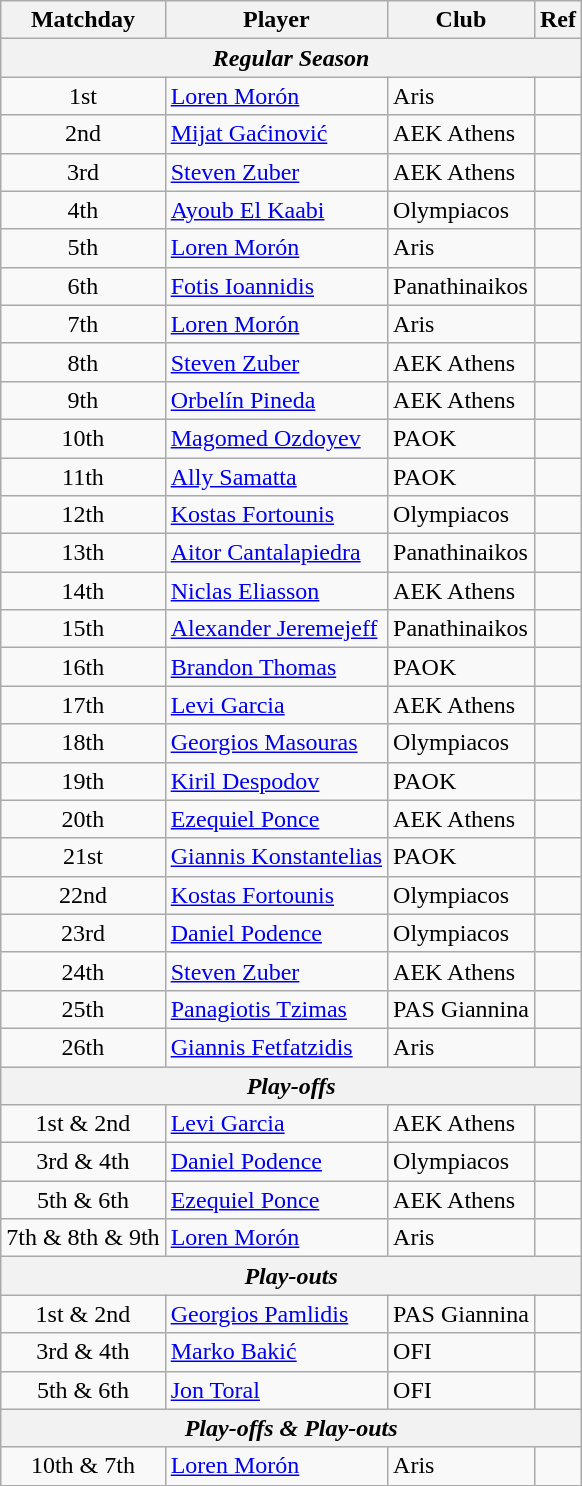<table class="wikitable">
<tr>
<th>Matchday</th>
<th>Player</th>
<th>Club</th>
<th>Ref</th>
</tr>
<tr>
<th colspan="4" align="center"><em>Regular Season</em></th>
</tr>
<tr>
<td align="center">1st</td>
<td> <a href='#'>Loren Morón</a></td>
<td>Aris</td>
<td align="center"></td>
</tr>
<tr>
<td align="center">2nd</td>
<td> <a href='#'>Mijat Gaćinović</a></td>
<td>AEK Athens</td>
<td align="center"></td>
</tr>
<tr>
<td align="center">3rd</td>
<td> <a href='#'>Steven Zuber</a></td>
<td>AEK Athens</td>
<td align="center"></td>
</tr>
<tr>
<td align="center">4th</td>
<td> <a href='#'>Ayoub El Kaabi</a></td>
<td>Olympiacos</td>
<td align="center"></td>
</tr>
<tr>
<td align="center">5th</td>
<td> <a href='#'>Loren Morón</a></td>
<td>Aris</td>
<td align="center"></td>
</tr>
<tr>
<td align="center">6th</td>
<td> <a href='#'>Fotis Ioannidis</a></td>
<td>Panathinaikos</td>
<td align="center"></td>
</tr>
<tr>
<td align="center">7th</td>
<td> <a href='#'>Loren Morón</a></td>
<td>Aris</td>
<td align="center"></td>
</tr>
<tr>
<td align="center">8th</td>
<td> <a href='#'>Steven Zuber</a></td>
<td>AEK Athens</td>
<td align="center"></td>
</tr>
<tr>
<td align="center">9th</td>
<td> <a href='#'>Orbelín Pineda</a></td>
<td>AEK Athens</td>
<td align="center"></td>
</tr>
<tr>
<td align="center">10th</td>
<td> <a href='#'>Magomed Ozdoyev</a></td>
<td>PAOK</td>
<td align="center"></td>
</tr>
<tr>
<td align="center">11th</td>
<td> <a href='#'>Ally Samatta</a></td>
<td>PAOK</td>
<td align="center"></td>
</tr>
<tr>
<td align="center">12th</td>
<td> <a href='#'>Kostas Fortounis</a></td>
<td>Olympiacos</td>
<td align="center"></td>
</tr>
<tr>
<td align="center">13th</td>
<td> <a href='#'>Aitor Cantalapiedra</a></td>
<td>Panathinaikos</td>
<td align="center"></td>
</tr>
<tr>
<td align="center">14th</td>
<td> <a href='#'>Niclas Eliasson</a></td>
<td>AEK Athens</td>
<td align="center"></td>
</tr>
<tr>
<td align="center">15th</td>
<td> <a href='#'>Alexander Jeremejeff</a></td>
<td>Panathinaikos</td>
<td align="center"></td>
</tr>
<tr>
<td align="center">16th</td>
<td> <a href='#'>Brandon Thomas</a></td>
<td>PAOK</td>
<td align="center"></td>
</tr>
<tr>
<td align="center">17th</td>
<td> <a href='#'>Levi Garcia</a></td>
<td>AEK Athens</td>
<td align="center"></td>
</tr>
<tr>
<td align="center">18th</td>
<td> <a href='#'>Georgios Masouras</a></td>
<td>Olympiacos</td>
<td align="center"></td>
</tr>
<tr>
<td align="center">19th</td>
<td> <a href='#'>Kiril Despodov</a></td>
<td>PAOK</td>
<td align="center"></td>
</tr>
<tr>
<td style="text-align: center">20th</td>
<td> <a href='#'>Ezequiel Ponce</a></td>
<td>AEK Athens</td>
<td align="center"></td>
</tr>
<tr>
<td align="center">21st</td>
<td> <a href='#'>Giannis Konstantelias</a></td>
<td>PAOK</td>
<td align="center"></td>
</tr>
<tr>
<td align="center">22nd</td>
<td> <a href='#'>Kostas Fortounis</a></td>
<td>Olympiacos</td>
<td align="center"></td>
</tr>
<tr>
<td align="center">23rd</td>
<td> <a href='#'>Daniel Podence</a></td>
<td>Olympiacos</td>
<td align="center"></td>
</tr>
<tr>
<td align="center">24th</td>
<td> <a href='#'>Steven Zuber</a></td>
<td>AEK Athens</td>
<td align="center"></td>
</tr>
<tr>
<td align="center">25th</td>
<td> <a href='#'>Panagiotis Tzimas</a></td>
<td>PAS Giannina</td>
<td align="center"></td>
</tr>
<tr>
<td align="center">26th</td>
<td> <a href='#'>Giannis Fetfatzidis</a></td>
<td>Aris</td>
<td align="center"></td>
</tr>
<tr>
<th colspan="4" align="center"><em>Play-offs</em></th>
</tr>
<tr>
<td align="center">1st & 2nd</td>
<td> <a href='#'>Levi Garcia</a></td>
<td>AEK Athens</td>
<td align="center"></td>
</tr>
<tr>
<td align="center">3rd & 4th</td>
<td> <a href='#'>Daniel Podence</a></td>
<td>Olympiacos</td>
<td align="center"></td>
</tr>
<tr>
<td align="center">5th & 6th</td>
<td> <a href='#'>Ezequiel Ponce</a></td>
<td>AEK Athens</td>
<td align="center"></td>
</tr>
<tr>
<td align="center">7th & 8th & 9th</td>
<td> <a href='#'>Loren Morón</a></td>
<td>Aris</td>
<td align="center"></td>
</tr>
<tr>
<th colspan="4" align="center"><em>Play-outs</em></th>
</tr>
<tr>
<td align="center">1st & 2nd</td>
<td> <a href='#'>Georgios Pamlidis</a></td>
<td>PAS Giannina</td>
<td align="center"></td>
</tr>
<tr>
<td align="center">3rd & 4th</td>
<td> <a href='#'>Marko Bakić</a></td>
<td>OFI</td>
<td align="center"></td>
</tr>
<tr>
<td align="center">5th & 6th</td>
<td> <a href='#'>Jon Toral</a></td>
<td>OFI</td>
<td align="center"></td>
</tr>
<tr>
<th colspan="4" align="center"><em>Play-offs & Play-outs</em></th>
</tr>
<tr>
<td align="center">10th & 7th</td>
<td> <a href='#'>Loren Morón</a></td>
<td>Aris</td>
<td align="center"></td>
</tr>
</table>
